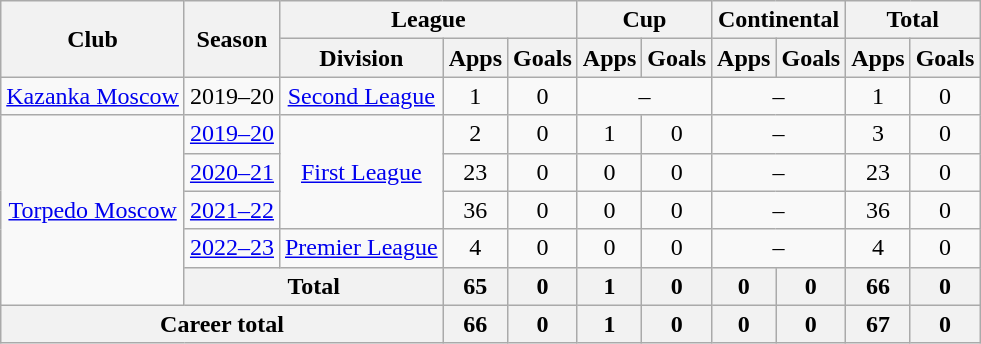<table class="wikitable" style="text-align: center;">
<tr>
<th rowspan=2>Club</th>
<th rowspan=2>Season</th>
<th colspan=3>League</th>
<th colspan=2>Cup</th>
<th colspan=2>Continental</th>
<th colspan=2>Total</th>
</tr>
<tr>
<th>Division</th>
<th>Apps</th>
<th>Goals</th>
<th>Apps</th>
<th>Goals</th>
<th>Apps</th>
<th>Goals</th>
<th>Apps</th>
<th>Goals</th>
</tr>
<tr>
<td><a href='#'>Kazanka Moscow</a></td>
<td>2019–20</td>
<td><a href='#'>Second League</a></td>
<td>1</td>
<td>0</td>
<td colspan=2>–</td>
<td colspan=2>–</td>
<td>1</td>
<td>0</td>
</tr>
<tr>
<td rowspan="5"><a href='#'>Torpedo Moscow</a></td>
<td><a href='#'>2019–20</a></td>
<td rowspan="3"><a href='#'>First League</a></td>
<td>2</td>
<td>0</td>
<td>1</td>
<td>0</td>
<td colspan=2>–</td>
<td>3</td>
<td>0</td>
</tr>
<tr>
<td><a href='#'>2020–21</a></td>
<td>23</td>
<td>0</td>
<td>0</td>
<td>0</td>
<td colspan=2>–</td>
<td>23</td>
<td>0</td>
</tr>
<tr>
<td><a href='#'>2021–22</a></td>
<td>36</td>
<td>0</td>
<td>0</td>
<td>0</td>
<td colspan=2>–</td>
<td>36</td>
<td>0</td>
</tr>
<tr>
<td><a href='#'>2022–23</a></td>
<td><a href='#'>Premier League</a></td>
<td>4</td>
<td>0</td>
<td>0</td>
<td>0</td>
<td colspan=2>–</td>
<td>4</td>
<td>0</td>
</tr>
<tr>
<th colspan=2>Total</th>
<th>65</th>
<th>0</th>
<th>1</th>
<th>0</th>
<th>0</th>
<th>0</th>
<th>66</th>
<th>0</th>
</tr>
<tr>
<th colspan=3>Career total</th>
<th>66</th>
<th>0</th>
<th>1</th>
<th>0</th>
<th>0</th>
<th>0</th>
<th>67</th>
<th>0</th>
</tr>
</table>
